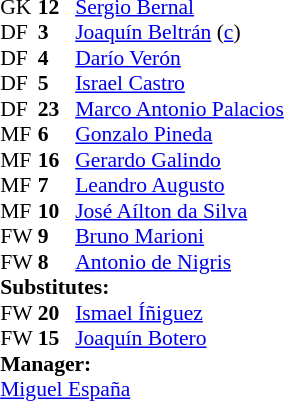<table style="font-size:90%; margin:0.2em auto;" cellspacing="0" cellpadding="0">
<tr>
<th width="25"></th>
<th width="25"></th>
</tr>
<tr>
<td>GK</td>
<td><strong>12</strong></td>
<td> <a href='#'>Sergio Bernal</a></td>
</tr>
<tr>
<td>DF</td>
<td><strong>3</strong></td>
<td> <a href='#'>Joaquín Beltrán</a>  (<a href='#'>c</a>)</td>
</tr>
<tr>
<td>DF</td>
<td><strong>4</strong></td>
<td> <a href='#'>Darío Verón</a></td>
<td></td>
</tr>
<tr>
<td>DF</td>
<td><strong>5</strong></td>
<td> <a href='#'>Israel Castro</a></td>
<td></td>
</tr>
<tr>
<td>DF</td>
<td><strong>23</strong></td>
<td> <a href='#'>Marco Antonio Palacios</a></td>
</tr>
<tr>
<td>MF</td>
<td><strong>6</strong></td>
<td> <a href='#'>Gonzalo Pineda</a></td>
<td></td>
</tr>
<tr>
<td>MF</td>
<td><strong>16</strong></td>
<td> <a href='#'>Gerardo Galindo</a></td>
</tr>
<tr>
<td>MF</td>
<td><strong>7</strong></td>
<td> <a href='#'>Leandro Augusto</a></td>
</tr>
<tr>
<td>MF</td>
<td><strong>10</strong></td>
<td> <a href='#'>José Aílton da Silva</a></td>
<td></td>
</tr>
<tr>
<td>FW</td>
<td><strong>9</strong></td>
<td> <a href='#'>Bruno Marioni</a></td>
</tr>
<tr>
<td>FW</td>
<td><strong>8</strong></td>
<td> <a href='#'>Antonio de Nigris</a></td>
<td></td>
</tr>
<tr>
<td colspan=3><strong>Substitutes:</strong></td>
</tr>
<tr>
<td>FW</td>
<td><strong>20</strong></td>
<td> <a href='#'>Ismael Íñiguez</a> </td>
</tr>
<tr>
<td>FW</td>
<td><strong>15</strong></td>
<td> <a href='#'>Joaquín Botero</a> </td>
</tr>
<tr>
<td colspan=3><strong>Manager:</strong></td>
</tr>
<tr>
<td colspan=4> <a href='#'>Miguel España</a></td>
</tr>
</table>
